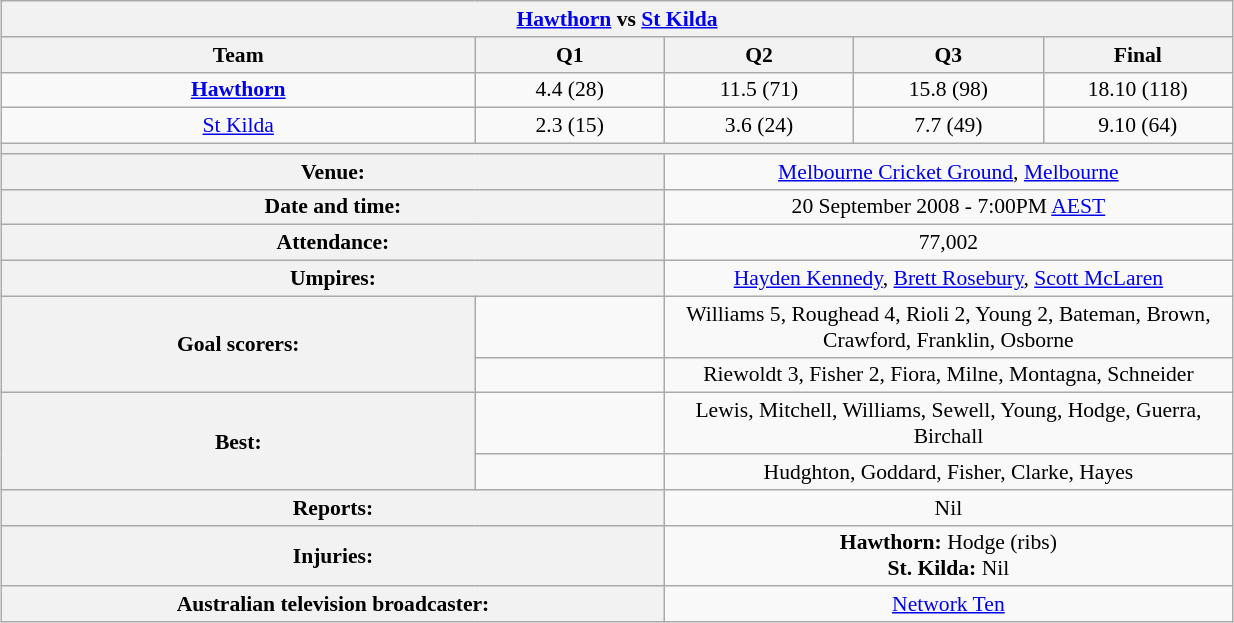<table class="wikitable" style="font-size:90%; text-align:center; width:65%; margin:1em auto;">
<tr>
<th colspan="5"><strong><a href='#'>Hawthorn</a></strong> vs <a href='#'>St Kilda</a></th>
</tr>
<tr>
<th width=25%>Team</th>
<th width=10%>Q1</th>
<th width=10%>Q2</th>
<th width=10%>Q3</th>
<th width=10%>Final</th>
</tr>
<tr>
<td><strong><a href='#'>Hawthorn</a></strong></td>
<td>4.4  (28)</td>
<td>11.5 (71)</td>
<td>15.8 (98)</td>
<td>18.10 (118)</td>
</tr>
<tr>
<td><a href='#'>St Kilda</a></td>
<td>2.3 (15)</td>
<td>3.6 (24)</td>
<td>7.7 (49)</td>
<td>9.10 (64)</td>
</tr>
<tr>
<th colspan="5"></th>
</tr>
<tr>
<th colspan="2">Venue:</th>
<td colspan="3"><a href='#'>Melbourne Cricket Ground</a>, <a href='#'>Melbourne</a></td>
</tr>
<tr>
<th colspan="2">Date and time:</th>
<td colspan="3">20 September 2008 - 7:00PM <a href='#'>AEST</a></td>
</tr>
<tr>
<th colspan="2">Attendance:</th>
<td colspan="3">77,002</td>
</tr>
<tr>
<th colspan="2">Umpires:</th>
<td colspan="3"><a href='#'>Hayden Kennedy</a>, <a href='#'>Brett Rosebury</a>, <a href='#'>Scott McLaren</a></td>
</tr>
<tr>
<th rowspan="2">Goal scorers:</th>
<td><strong></strong></td>
<td colspan="3">Williams 5, Roughead 4, Rioli 2, Young 2, Bateman, Brown, Crawford, Franklin, Osborne</td>
</tr>
<tr>
<td></td>
<td colspan="3">Riewoldt 3, Fisher 2, Fiora, Milne, Montagna, Schneider</td>
</tr>
<tr>
<th rowspan="2">Best:</th>
<td><strong></strong></td>
<td colspan="3">Lewis, Mitchell, Williams, Sewell, Young, Hodge, Guerra, Birchall</td>
</tr>
<tr>
<td></td>
<td colspan="3">Hudghton, Goddard, Fisher, Clarke, Hayes</td>
</tr>
<tr>
<th colspan="2">Reports:</th>
<td colspan="3">Nil</td>
</tr>
<tr>
<th colspan="2">Injuries:</th>
<td colspan="3"><strong>Hawthorn:</strong> Hodge (ribs)<br><strong>St. Kilda:</strong> Nil</td>
</tr>
<tr>
<th colspan="2">Australian television broadcaster:</th>
<td colspan="3"><a href='#'>Network Ten</a></td>
</tr>
</table>
